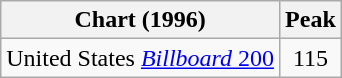<table class="wikitable sortable">
<tr>
<th>Chart (1996)</th>
<th>Peak</th>
</tr>
<tr>
<td>United States <a href='#'><em>Billboard</em> 200</a></td>
<td align="center">115</td>
</tr>
</table>
